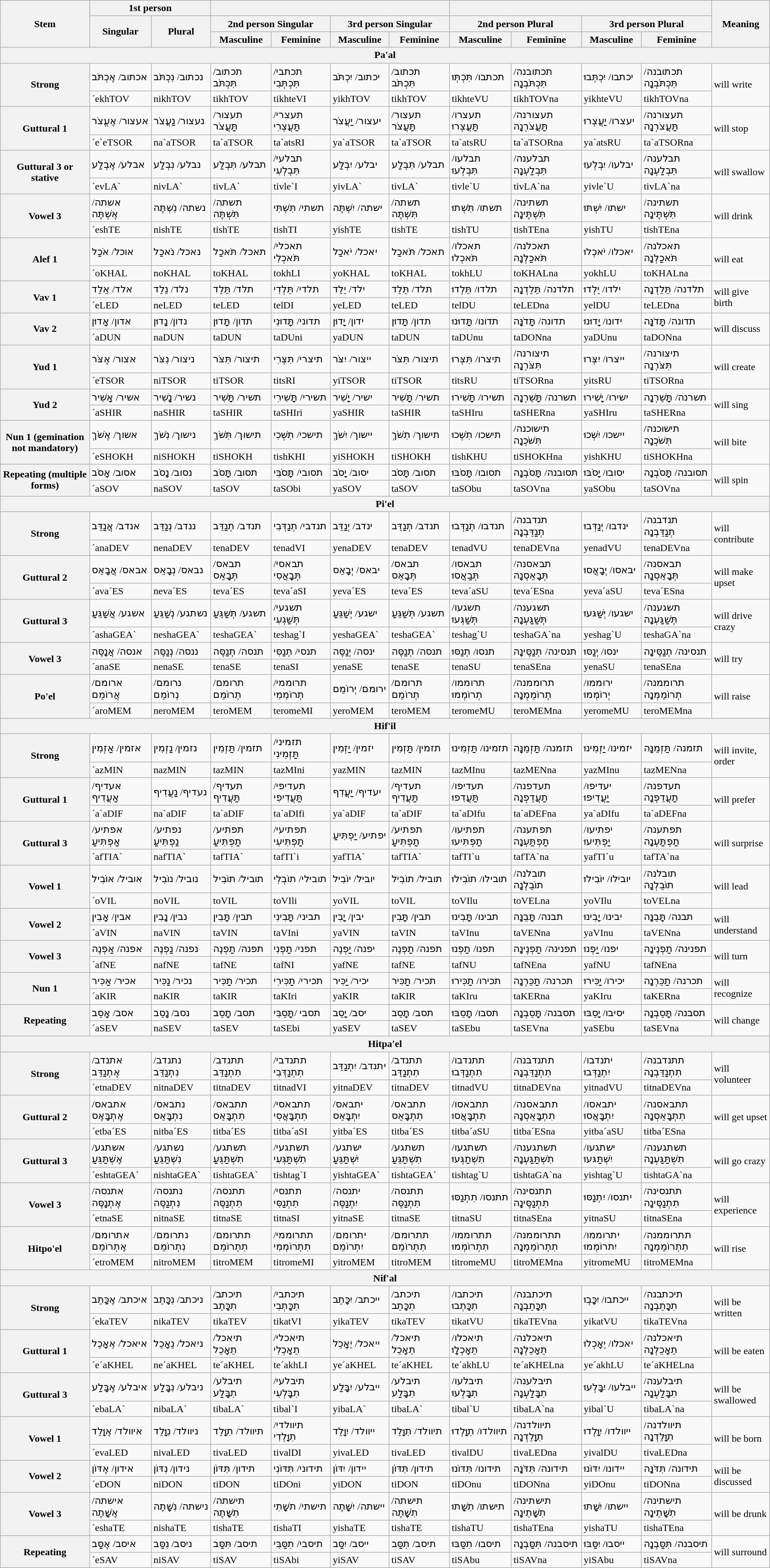<table class="wikitable mw-collapsible mw-collapsed">
<tr>
<th rowspan="3">Stem</th>
<th colspan="2">1st person</th>
<th colspan="4"></th>
<th colspan="4"></th>
<th rowspan="3">Meaning</th>
</tr>
<tr>
<th rowspan="2">Singular</th>
<th rowspan="2">Plural</th>
<th colspan="2">2nd person Singular</th>
<th colspan="2">3rd person Singular</th>
<th colspan="2">2nd person Plural</th>
<th colspan="2">3rd person Plural</th>
</tr>
<tr>
<th>Masculine</th>
<th>Feminine</th>
<th>Masculine</th>
<th>Feminine</th>
<th>Masculine</th>
<th>Feminine</th>
<th>Masculine</th>
<th>Feminine</th>
</tr>
<tr>
<th colspan="12">Pa'al</th>
</tr>
<tr>
<th rowspan="2">Strong</th>
<td>אכתוב/ אֶכְתֹּב</td>
<td>נכתוב/ נִכְתֹּב</td>
<td>תכתוב/ תִּכְתֹּב</td>
<td>תכתבי/ תִּכְתְּבִי</td>
<td>יכתוב/ יִכְתֹּב</td>
<td>תכתוב/ תִּכְתֹּב</td>
<td>תכתבו/ תִּכְתְּוּ</td>
<td>תכתובנה/ תִּכְתֹּבְנָה</td>
<td>יכתבו/ יִכְתְּבוּ</td>
<td>תכתובנה/ תִּכְתֹּבְנָה</td>
<td rowspan="2">will write</td>
</tr>
<tr>
<td>´ekhTOV</td>
<td>nikhTOV</td>
<td>tikhTOV</td>
<td>tikhteVI</td>
<td>yikhTOV</td>
<td>tikhTOV</td>
<td>tikhteVU</td>
<td>tikhTOVna</td>
<td>yikhteVU</td>
<td>tikhTOVna</td>
</tr>
<tr>
<th rowspan="2">Guttural 1</th>
<td>אעצור/ אֶעֱצֹר</td>
<td>נעצור/ נַעֲצֹר</td>
<td>תעצור/ תַּעֲצֹר</td>
<td>תעצרי/ תַּעֲצְרִי</td>
<td>יעצור/ יַעֲצֹר</td>
<td>תעצור/ תַּעֲצֹר</td>
<td>תעצרו/ תַּעֲצְרוּ</td>
<td>תעצורנה/ תַּעֲצֹרְנָה</td>
<td>יעצרו/ יַעֲצְרוּ</td>
<td>תעצורנה/ תַּעֲצֹרְנָה</td>
<td rowspan="2">will stop</td>
</tr>
<tr>
<td>´e`eTSOR</td>
<td>na`aTSOR</td>
<td>ta`aTSOR</td>
<td>ta`atsRI</td>
<td>ya`aTSOR</td>
<td>ta`aTSOR</td>
<td>ta`atsRU</td>
<td>ta`aTSORna</td>
<td>ya`atsRU</td>
<td>ta`aTSORna</td>
</tr>
<tr>
<th rowspan="2">Guttural 3 or stative</th>
<td>אבלע/ אֶבְלַע</td>
<td>נבלע/ נִבְלַע</td>
<td>תבלע/ תִּבְלַע</td>
<td>תבלעי/ תִּבְלְעִי</td>
<td>יבלע/ יִבְלַע</td>
<td>תבלע/ תִּבְלַע</td>
<td>תבלעו/ תִּבְלְעוּ</td>
<td>תבלענה/ תִּבְלַעְנָה</td>
<td>יבלעו/ יִבְלְעוּ</td>
<td>תבלענה/ תִּבְלַעְנָה</td>
<td rowspan="2">will swallow</td>
</tr>
<tr>
<td>´evLA`</td>
<td>nivLA`</td>
<td>tivLA`</td>
<td>tivle`I</td>
<td>yivLA`</td>
<td>tivLA`</td>
<td>tivle`U</td>
<td>tivLA`na</td>
<td>yivle`U</td>
<td>tivLA`na</td>
</tr>
<tr>
<th rowspan="2">Vowel 3</th>
<td>אשתה/ אֶשְׁתֶּה</td>
<td>נשתה/ נִשְׁתֶּה</td>
<td>תשתה/ תִּשְׁתֶּה</td>
<td>תשתי/ תִּשְׁתִּי</td>
<td>ישתה/ יִשְׁתֶּה</td>
<td>תשתה/ תִּשְׁתֶּה</td>
<td>תשתו/ תִּשְׁתוּ</td>
<td>תשתינה/ תִּשְׁתֶּינָה</td>
<td>ישתו/ יִשְׁתּוּ</td>
<td>תשתינה/ תִּשְׁתֶּינָה</td>
<td rowspan="2">will drink</td>
</tr>
<tr>
<td>´eshTE</td>
<td>nishTE</td>
<td>tishTE</td>
<td>tishTI</td>
<td>yishTE</td>
<td>tishTE</td>
<td>tishTU</td>
<td>tishTEna</td>
<td>yishTU</td>
<td>tishTEna</td>
</tr>
<tr>
<th rowspan="2">Alef 1</th>
<td>אוכל/ אֹכַל</td>
<td>נאכל/ נֹאכַל</td>
<td>תאכל/ תֹּאכַל</td>
<td>תאכלי/ תֹּאכְלִי</td>
<td>יאכל/ יֹאכַל</td>
<td>תאכל/ תֹּאכַל</td>
<td>תאכלו/ תֹּאכְלוּ</td>
<td>תאכלנה/ תֹּאכַלְנָה</td>
<td>יאכלו/ יֹאכְלוּ</td>
<td>תאכלנה/ תֹּאכַלְנָה</td>
<td rowspan="2">will eat</td>
</tr>
<tr>
<td>´oKHAL</td>
<td>noKHAL</td>
<td>toKHAL</td>
<td>tokhLI</td>
<td>yoKHAL</td>
<td>toKHAL</td>
<td>tokhLU</td>
<td>toKHALna</td>
<td>yokhLU</td>
<td>toKHALna</td>
</tr>
<tr>
<th rowspan="2">Vav 1</th>
<td>אלד/ אֵלֵד</td>
<td>נלד/ נֵלֵד</td>
<td>תלד/ תֵּלֵד</td>
<td>תלדי/ תֵּלְדִי</td>
<td>ילד/ יֵלֵד</td>
<td>תלד/ תֵּלֵד</td>
<td>תלדו/ תֵּלְדוּ</td>
<td>תלדנה/ תֵּלֵדְנָה</td>
<td>ילדו/ יֵלְדוּ</td>
<td>תלדנה/ תֵּלֵדְנָה</td>
<td rowspan="2">will give birth</td>
</tr>
<tr>
<td>´eLED</td>
<td>neLED</td>
<td>teLED</td>
<td>telDI</td>
<td>yeLED</td>
<td>teLED</td>
<td>telDU</td>
<td>teLEDna</td>
<td>yelDU</td>
<td>teLEDna</td>
</tr>
<tr>
<th rowspan="2">Vav 2</th>
<td>אדון/ אָדוּן</td>
<td>נדון/ נָדוּן</td>
<td>תדון/ תָּדוּן</td>
<td>תדוני/ תָּדוּנִי</td>
<td>ידון/ יָדוּן</td>
<td>תדון/ תָּדוּן</td>
<td>תדונו/ תָּדוּנוּ</td>
<td>תדונה/ תָּדֹנָּה</td>
<td>ידונו/ יָדוּנוּ</td>
<td>תדונה/ תָּדֹנָּה</td>
<td rowspan="2">will discuss</td>
</tr>
<tr>
<td>´aDUN</td>
<td>naDUN</td>
<td>taDUN</td>
<td>taDUni</td>
<td>yaDUN</td>
<td>taDUN</td>
<td>taDUnu</td>
<td>taDONna</td>
<td>yaDUnu</td>
<td>taDONna</td>
</tr>
<tr>
<th rowspan="2">Yud 1</th>
<td>אצור/ אֶצֹּר</td>
<td>ניצור/ נִצֹּר</td>
<td>תיצור/ תִּצֹּר</td>
<td>תיצרי/ תִּצְּרִי</td>
<td>ייצור/ יִצֹּר</td>
<td>תיצור/ תִּצֹּר</td>
<td>תיצרו/ תִּצְּרוּ</td>
<td>תיצורנה/ תִּצֹּרְנָה</td>
<td>ייצרו/ יִצְּרוּ</td>
<td>תיצורנה/ תִּצֹּרְנָה</td>
<td rowspan="2">will create</td>
</tr>
<tr>
<td>´eTSOR</td>
<td>niTSOR</td>
<td>tiTSOR</td>
<td>titsRI</td>
<td>yiTSOR</td>
<td>tiTSOR</td>
<td>titsRU</td>
<td>tiTSORna</td>
<td>yitsRU</td>
<td>tiTSORna</td>
</tr>
<tr>
<th rowspan="2">Yud 2</th>
<td>אשיר/ אָשִׁיר</td>
<td>נשיר/ נָשִׁיר</td>
<td>תשיר/ תָּשִׁיר</td>
<td>תשירי/ תָּשִׁירִי</td>
<td>ישיר/ יָשִׁיר</td>
<td>תשיר/ תָּשִׁיר</td>
<td>תשירו/ תָּשִׁירוּ</td>
<td>תשרנה/ תָּשֵׁרְנָה</td>
<td>ישירו/ יָשִׁירוּ</td>
<td>תשרנה/ תָּשֵׁרְנָה</td>
<td rowspan="2">will sing</td>
</tr>
<tr>
<td>´aSHIR</td>
<td>naSHIR</td>
<td>taSHIR</td>
<td>taSHIri</td>
<td>yaSHIR</td>
<td>taSHIR</td>
<td>taSHIru</td>
<td>taSHERna</td>
<td>yaSHIru</td>
<td>taSHERna</td>
</tr>
<tr>
<th rowspan="2">Nun 1 (gemination not mandatory)</th>
<td>אשוך/ אֶשֹּׁךְ</td>
<td>נישוך/ נִשֹּׁךְ</td>
<td>תישוך/ תִּשֹּׁךְ</td>
<td>תישכי/ תִשְּׁכִי</td>
<td>יישוך/ יִשֹּׁךְ</td>
<td>תישוך/ תִשֹּׁךְ</td>
<td>תישכו/ תִשְּׁכוּ</td>
<td>תישוכנה/ תִּשֹּׁכְנָה</td>
<td>יישכו/ יִשְּׁכוּ</td>
<td>תישוכנה/ תִּשֹּׁכְנָה</td>
<td rowspan="2">will bite</td>
</tr>
<tr>
<td>´eSHOKH</td>
<td>niSHOKH</td>
<td>tiSHOKH</td>
<td>tishKHI</td>
<td>yiSHOKH</td>
<td>tiSHOKH</td>
<td>tishKHU</td>
<td>tiSHOKHna</td>
<td>yishKHU</td>
<td>tiSHOKHna</td>
</tr>
<tr>
<th rowspan="2">Repeating (multiple forms)</th>
<td>אסוב/ אָסֹב</td>
<td>נסוב/ נָסֹב</td>
<td>תסוב/ תָּסֹב</td>
<td>תסובי/ תָּסֹבִּי</td>
<td>יסוב/ יָסֹב</td>
<td>תסוב/ תָּסֹב</td>
<td>תסובו/ תָּסֹבּוּ</td>
<td>תסובנה/ תָּסֹבְנָה</td>
<td>יסובו/ יָסֹבּוּ</td>
<td>תסובנה/ תָּסֹבְנָה</td>
<td rowspan="2">will spin</td>
</tr>
<tr>
<td>´aSOV</td>
<td>naSOV</td>
<td>taSOV</td>
<td>taSObi</td>
<td>yaSOV</td>
<td>taSOV</td>
<td>taSObu</td>
<td>taSOVna</td>
<td>yaSObu</td>
<td>taSOVna</td>
</tr>
<tr>
<th colspan="12">Pi'el</th>
</tr>
<tr>
<th rowspan="2">Strong</th>
<td>אנדב/ אֲנַדֵּב</td>
<td>ננדב/ נְנַדֵּב</td>
<td>תנדב/ תְנַדֵּב</td>
<td>תנדבי/ תְנַדְּבִי</td>
<td>ינדב/ יְנַדֵּב</td>
<td>תנדב/ תְנַדֵּב</td>
<td>תנדבו/ תְנַדְּבוּ</td>
<td>תנדבנה/ תְנַדֵּבְנָה</td>
<td>ינדבו/ יְנַדְּבוּ</td>
<td>תנדבנה/ תְנַדֵּבְנָה</td>
<td rowspan="2">will contribute</td>
</tr>
<tr>
<td>´anaDEV</td>
<td>nenaDEV</td>
<td>tenaDEV</td>
<td>tenadVI</td>
<td>yenaDEV</td>
<td>tenaDEV</td>
<td>tenadVU</td>
<td>tenaDEVna</td>
<td>yenadVU</td>
<td>tenaDEVna</td>
</tr>
<tr>
<th rowspan="2">Guttural 2</th>
<td>אבאס/ אֲבָאֵס</td>
<td>נבאס/ נְבָאֵס</td>
<td>תבאס/ תְּבָאֵס</td>
<td>תבאסי/ תְּבָאֲסִי</td>
<td>יבאס/ יְבָאֵס</td>
<td>תבאס/ תְּבָאֵס</td>
<td>תבאסו/ תְּבַאֲסוּ</td>
<td>תבאסנה/ תְּבָאֵסְנָה</td>
<td>יבאסו/ יְבָאֲסוּ</td>
<td>תבאסנה/ תְּבָאֵסְנָה</td>
<td rowspan="2">will make upset</td>
</tr>
<tr>
<td>´ava´ES</td>
<td>neva´ES</td>
<td>teva´ES</td>
<td>teva´aSI</td>
<td>yeva´ES</td>
<td>teva´ES</td>
<td>teva´aSU</td>
<td>teva´ESna</td>
<td>yeva´aSU</td>
<td>teva´ESna</td>
</tr>
<tr>
<th rowspan="2">Guttural 3</th>
<td>אשגע/ אֲשַׁגֵּעַ</td>
<td>נשתגע/ נְשַׁגֵּעַ</td>
<td>תשגע/ תְּשַׁגֵּעַ</td>
<td>תשגעי/ תְּשַׁגְעִי</td>
<td>ישגע/ יְשַׁגֵּעַ</td>
<td>תשגע/ תְּשַׁגֵּעַ</td>
<td>תשגעו/ תְּשַׁגְּעוּ</td>
<td>תשגענה/ תְּשַׁגַּעְנָה</td>
<td>ישגעו/ יְשַׁגּעוּ</td>
<td>תשגענה/ תְּשַׁגַּעְנָה</td>
<td rowspan="2">will drive crazy</td>
</tr>
<tr>
<td>´ashaGEA`</td>
<td>neshaGEA`</td>
<td>teshaGEA`</td>
<td>teshag`I</td>
<td>yeshaGEA`</td>
<td>teshaGEA`</td>
<td>teshag`U</td>
<td>teshaGA`na</td>
<td>yeshag`U</td>
<td>teshaGA`na</td>
</tr>
<tr>
<th rowspan="2">Vowel 3</th>
<td>אנסה/ אֲנָסֶּה</td>
<td>ננסה/ נְנַסֶּה</td>
<td>תנסה/ תְנַסֶּה</td>
<td>תנסי/ תְנַסִּי</td>
<td>ינסה/ יְנַסֶּה</td>
<td>תנסה/ תְנַסֶּה</td>
<td>תנסו/ תְנַסּוּ</td>
<td>תנסינה/ תְנַסֶּינָה</td>
<td>ינסו/ יְנַסּוּ</td>
<td>תנסינה/ תְנַסֶּינָה</td>
<td rowspan="2">will try</td>
</tr>
<tr>
<td>´anaSE</td>
<td>nenaSE</td>
<td>tenaSE</td>
<td>tenaSI</td>
<td>yenaSE</td>
<td>tenaSE</td>
<td>tenaSU</td>
<td>tenaSEna</td>
<td>yenaSU</td>
<td>tenaSEna</td>
</tr>
<tr>
<th rowspan="2">Po'el</th>
<td>ארומם/ אֲרוֹמֵם</td>
<td>נרומם/ נְרוֹמֵם</td>
<td>תרומם/ תְרוֹמֵם</td>
<td>תרוממי/ תְרוֹמְמִי</td>
<td>ירומם/ יְרוֹמֵם</td>
<td>תרומם/ תְרוֹמֵם</td>
<td>תרוממו/ תְרוֹמְמוּ</td>
<td>תרוממנה/ תְרוֹמֵמְנָה</td>
<td>ירוממו/ יְרוֹמְמוּ</td>
<td>תרוממנה/ תְרוֹמֵמְנָה</td>
<td rowspan="2">will raise</td>
</tr>
<tr>
<td>´aroMEM</td>
<td>neroMEM</td>
<td>teroMEM</td>
<td>teromeMI</td>
<td>yeroMEM</td>
<td>teroMEM</td>
<td>teromeMU</td>
<td>teroMEMna</td>
<td>yeromeMU</td>
<td>teroMEMna</td>
</tr>
<tr>
<th colspan="12">Hif'il</th>
</tr>
<tr>
<th rowspan="2">Strong</th>
<td>אזמין/ אַזְמִין</td>
<td>נזמין/ נַזְמִין</td>
<td>תזמין/ תַּזְמִין</td>
<td>תזמיני/ תַּזְמִינִי</td>
<td>יזמין/ יַזְמִין</td>
<td>תזמין/ תַּזְמִין</td>
<td>תזמינו/ תַּזְמִינוּ</td>
<td>תזמנה/ תַּזְמֵנָּה</td>
<td>יזמינו/ יַזְמִינוּ</td>
<td>תזמנה/ תַּזְמֵנָּה</td>
<td rowspan="2">will invite, order</td>
</tr>
<tr>
<td>´azMIN</td>
<td>nazMIN</td>
<td>tazMIN</td>
<td>tazMIni</td>
<td>yazMIN</td>
<td>tazMIN</td>
<td>tazMInu</td>
<td>tazMENna</td>
<td>yazMInu</td>
<td>tazMENna</td>
</tr>
<tr>
<th rowspan="2">Guttural 1</th>
<td>אעדיף/ אַעֲדִיף</td>
<td>נעדיף/ נַעֲדִיף</td>
<td>תעדיף/ תַּעֲדִיף</td>
<td>תעדיפי/ תַּעֲדִיפִי</td>
<td>יעדיף/ יַעֲדִף</td>
<td>תעדיף/ תַּעֲדִיף</td>
<td>תעדיפו/ תַּעֲדִפוּ</td>
<td>תעדפנה/ תַעֲדֵפְנָה</td>
<td>יעדיפו/ יַעֲדִיפוּ</td>
<td>תעדפנה/ תַעֲדֵפְנָה</td>
<td rowspan="2">will prefer</td>
</tr>
<tr>
<td>´a`aDIF</td>
<td>na`aDIF</td>
<td>ta`aDIF</td>
<td>ta`aDIfi</td>
<td>ya`aDIF</td>
<td>ta`aDIF</td>
<td>ta`aDIfu</td>
<td>ta`aDEFna</td>
<td>ya`aDIfu</td>
<td>ta`aDEFna</td>
</tr>
<tr>
<th rowspan="2">Guttural 3</th>
<td>אפתיע/ אַפְתִּיעַ</td>
<td>נפתיע/ נַפְתִּיעַ</td>
<td>תפתיע/ תַפְתִּיעַ</td>
<td>תפתיעי/ תַפְתִּיעִי</td>
<td>יפתיע/ יַפְתִּיעַ</td>
<td>תפתיע/ תַפְתִּיעַ</td>
<td>תפתיעו/ תַפְתִּיעוּ</td>
<td>תפתענה/ תַפְתַּעְנָה</td>
<td>יפתיעו/ יַפְתִּיעוּ</td>
<td>תפתענה/ תַפְתַּעְנָה</td>
<td rowspan="2">will surprise</td>
</tr>
<tr>
<td>´afTIA`</td>
<td>nafTIA`</td>
<td>tafTIA`</td>
<td>tafTI`i</td>
<td>yafTIA`</td>
<td>tafTIA`</td>
<td>tafTI`u</td>
<td>tafTA`na</td>
<td>yafTI`u</td>
<td>tafTA`na</td>
</tr>
<tr>
<th rowspan="2">Vowel 1</th>
<td>אוביל/ אוֹבִיל</td>
<td>נוביל/ נוֹבִיל</td>
<td>תוביל/ תוֹבִיל</td>
<td>תובילי/ תוֹבְלִי</td>
<td>יוביל/ יוֹבִיל</td>
<td>תוביל/ תוֹבִיל</td>
<td>תובילו/ תוֹבִילוּ</td>
<td>תובלנה/ תוֹבֵלְנָה</td>
<td>יובילו/ יוֹבִילוּ</td>
<td>תובלנה/ תוֹבֵלְנָה</td>
<td rowspan="2">will lead</td>
</tr>
<tr>
<td>´oVIL</td>
<td>noVIL</td>
<td>toVIL</td>
<td>toVIli</td>
<td>yoVIL</td>
<td>toVIL</td>
<td>toVIlu</td>
<td>toVELna</td>
<td>yoVIlu</td>
<td>toVELna</td>
</tr>
<tr>
<th rowspan="2">Vowel 2</th>
<td>אבין/ אָבִין</td>
<td>נבין/ נָבִין</td>
<td>תבין/ תָּבִין</td>
<td>תביני/ תָּבִינִי</td>
<td>יבין/ יָבִין</td>
<td>תבין/ תָּבִין</td>
<td>תבינו/ תָּבִינוּ</td>
<td>תבנה/ תָּבֵנָּה</td>
<td>יבינו/ יָבִינוּ</td>
<td>תבנה/ תָּבֵנָּה</td>
<td rowspan="2">will understand</td>
</tr>
<tr>
<td>´aVIN</td>
<td>naVIN</td>
<td>taVIN</td>
<td>taVIni</td>
<td>yaVIN</td>
<td>taVIN</td>
<td>taVInu</td>
<td>taVENna</td>
<td>yaVInu</td>
<td>taVENna</td>
</tr>
<tr>
<th rowspan="2">Vowel 3</th>
<td>אפנה/ אַפְנֶה</td>
<td>נפנה/ נַפְנֶה</td>
<td>תפנה/ תַפְנֶה</td>
<td>תפני/ תַפְנִי</td>
<td>יפנה/ יַפְנֶה</td>
<td>תפנה/ תַפְנֶה</td>
<td>תפנו/ תַפְנוּ</td>
<td>תפנינה/ תַפְנֶינָה</td>
<td>יפנו/ יַפְנוּ</td>
<td>תפנינה/ תַפְנֶינָה</td>
<td rowspan="2">will turn</td>
</tr>
<tr>
<td>´afNE</td>
<td>nafNE</td>
<td>tafNE</td>
<td>tafNI</td>
<td>yafNE</td>
<td>tafNE</td>
<td>tafNU</td>
<td>tafNEna</td>
<td>yafNU</td>
<td>tafNEna</td>
</tr>
<tr>
<th rowspan="2">Nun 1</th>
<td>אכיר/ אַכִּיר</td>
<td>נכיר/ נַכִּיר</td>
<td>תכיר/ תַכִּיר</td>
<td>תכירי/ תַכִּירִי</td>
<td>יכיר/ יַכִּיר</td>
<td>תכיר/ תַכִּיר</td>
<td>תכירו/ תַכִּירוּ</td>
<td>תכרנה/ תַכֵּרְנָה</td>
<td>יכירו/ יַכִּירוּ</td>
<td>תכרנה/ תַכֵּרְנָה</td>
<td rowspan="2">will recognize</td>
</tr>
<tr>
<td>´aKIR</td>
<td>naKIR</td>
<td>taKIR</td>
<td>taKIri</td>
<td>yaKIR</td>
<td>taKIR</td>
<td>taKIru</td>
<td>taKERna</td>
<td>yaKIru</td>
<td>taKERna</td>
</tr>
<tr>
<th rowspan="2">Repeating</th>
<td>אסב/ אָסֵב</td>
<td>נסב/ נָסֵב</td>
<td>תסב/ תָסֵב</td>
<td>תסבי /תָּסֵבִּי</td>
<td>יסב/ יָסֵב</td>
<td>תסב/ תָסֵב</td>
<td>תסבו/ תָסֵבּוּ</td>
<td>תסבנה/ תָּסֵבְנָה</td>
<td>יסיבו/ יָסֵבּוּ</td>
<td>תסבנה/ תָּסֵבְנָה</td>
<td rowspan="2">will change</td>
</tr>
<tr>
<td>´aSEV</td>
<td>naSEV</td>
<td>taSEV</td>
<td>taSEbi</td>
<td>yaSEV</td>
<td>taSEV</td>
<td>taSEbu</td>
<td>taSEVna</td>
<td>yaSEbu</td>
<td>taSEVna</td>
</tr>
<tr>
<th colspan="12">Hitpa'el</th>
</tr>
<tr>
<th rowspan="2">Strong</th>
<td>אתנדב/ אֶתְנַדֵּב</td>
<td>נתנדב/ נִתְנַדֵּב</td>
<td>תתנדב/ תִתְנַדֵּב</td>
<td>תתנדבי/ תִתְנַדְּבִי</td>
<td>יתנדב/ יִתְנַדֵּב</td>
<td>תתנדב/ תִתְנַדֵּב</td>
<td>תתנדבו/ תִתְנַדְּבוּ</td>
<td>תתנדבנה/ תִתְנַדֵּבְנָה</td>
<td>יתנדבו/ יִתְנַדְּבוּ</td>
<td>תתנדבנה/ תִתְנַדֵּבְנָה</td>
<td rowspan="2">will volunteer</td>
</tr>
<tr>
<td>´etnaDEV</td>
<td>nitnaDEV</td>
<td>titnaDEV</td>
<td>titnadVI</td>
<td>yitnaDEV</td>
<td>titnaDEV</td>
<td>titnadVU</td>
<td>titnaDEVna</td>
<td>yitnadVU</td>
<td>titnaDEVna</td>
</tr>
<tr>
<th rowspan="2">Guttural 2</th>
<td>אתבאס/ אֶתְבָּאֶס</td>
<td>נתבאס/ נִתְבָּאֵס</td>
<td>תתבאס/ תִתְבָּאֵס</td>
<td>תתבאסי/ תִתְבָּאֲסִי</td>
<td>יתבאס/ יִתְבָּאֵס</td>
<td>תתבאס/ תִתְבָּאֵס</td>
<td>תתבאסו/ תִתְבָּאֲסוּ</td>
<td>תתבאסנה/ תִתְבָּאֵסְנָה</td>
<td>יתבאסו/ יִתְבָּאֲסוּ</td>
<td>תתבאסנה/ תִתְבָּאֵסְנָה</td>
<td rowspan="2">will get upset</td>
</tr>
<tr>
<td>´etba´ES</td>
<td>nitba´ES</td>
<td>titba´ES</td>
<td>titba´aSI</td>
<td>yitba´ES</td>
<td>titba´ES</td>
<td>titba´aSU</td>
<td>titba´ESna</td>
<td>yitba´aSU</td>
<td>titba´ESna</td>
</tr>
<tr>
<th rowspan="2">Guttural 3</th>
<td>אשתגע/ אֶשְׁתַּגֵּעַ</td>
<td>נשתגע/ נִשְׁתַּגֵּעַ</td>
<td>תשתגע/ תִשְׁתַּגֵּעַ</td>
<td>תשתגעי/ תִשְׁתַּגְּעִי</td>
<td>ישתגע/ יִשְׁתַּגֵּעַ</td>
<td>תשתגע/ תִשְׁתַּגֵּעַ</td>
<td>תשתגעו/ תִשְׁתַגְּעוּ</td>
<td>תשתגענה/ תִשְׁתַּגַּעְנָה</td>
<td>ישתגעו/ יִשְׁתַּגּעוּ</td>
<td>תשתגענה/ תִשְׁתַּגַּעְנָה</td>
<td rowspan="2">will go crazy</td>
</tr>
<tr>
<td>´eshtaGEA`</td>
<td>nishtaGEA`</td>
<td>tishtaGEA`</td>
<td>tishtag`I</td>
<td>yishtaGEA`</td>
<td>tishtaGEA`</td>
<td>tishtag`U</td>
<td>tishtaGA`na</td>
<td>yishtag`U</td>
<td>tishtaGA`na</td>
</tr>
<tr>
<th rowspan="2">Vowel 3</th>
<td>אתנסה/ אֶתְנָסֶּה</td>
<td>נתנסה/ נִתְנַסֶּה</td>
<td>תתנסה/ תִתְנַסֶּה</td>
<td>תתנסי/ תִתְנַסִּי</td>
<td>יתנסה/ יִתְנַסֶּה</td>
<td>תתנסה/ תִתְנַסֶּה</td>
<td>תתנסו/ תִתְנַסּוּ</td>
<td>תתנסינה/ תִתְנַסֶּינָה</td>
<td>יתנסו/ יִתְנַסּוּ</td>
<td>תתנסינה/ תִתְנַסֶּינָה</td>
<td rowspan="2">will experience</td>
</tr>
<tr>
<td>´etnaSE</td>
<td>nitnaSE</td>
<td>titnaSE</td>
<td>titnaSI</td>
<td>yitnaSE</td>
<td>titnaSE</td>
<td>titnaSU</td>
<td>titnaSEna</td>
<td>yitnaSU</td>
<td>titnaSEna</td>
</tr>
<tr>
<th rowspan="2">Hitpo'el</th>
<td>אתרומם/ אֶתְרוֹמֵם</td>
<td>נתרומם/ נִתְרוֹמֵם</td>
<td>תתרומם/ תִתְרוֹמֵם</td>
<td>תתרוממי/ תִתְרוֹמְמִי</td>
<td>יתרומם/ יִתְרוֹמֵם</td>
<td>תתרומם/ תִתְרוֹמֵם</td>
<td>תתרוממו/ תִתְרוֹמְמוּ</td>
<td>תתרוממנה/ תִתְרוֹמֵמְנָה</td>
<td>יתרוממו/ יִתרוֹמְמוּ</td>
<td>תתרוממנה/ תִתְרוֹמֵמְנָה</td>
<td rowspan="2">will rise</td>
</tr>
<tr>
<td>´etroMEM</td>
<td>nitroMEM</td>
<td>titroMEM</td>
<td>titromeMI</td>
<td>yitroMEM</td>
<td>titroMEM</td>
<td>titromeMU</td>
<td>titroMEMna</td>
<td>yitromeMU</td>
<td>titroMEMna</td>
</tr>
<tr>
<th colspan="12">Nif'al</th>
</tr>
<tr>
<th rowspan="2">Strong</th>
<td>איכתב/ אֶכָּתֵב</td>
<td>ניכתב/ נִכָּתֵב</td>
<td>תיכתב/ תִכָּתֵב</td>
<td>תיכתבי/ תִכָּתְבִי</td>
<td>ייכתב/ יִכָּתֵב</td>
<td>תיכתב/ תִכָּתֵב</td>
<td>תיכתבו/ תִכָּתְבוּ</td>
<td>תיכתבנה/ תִכָּתֵבְנָה</td>
<td>ייכתבו/ יִכָּבְוּ</td>
<td>תיכתבנה/ תִכָּתֵבְנָה</td>
<td rowspan="2">will be written</td>
</tr>
<tr>
<td>´ekaTEV</td>
<td>nikaTEV</td>
<td>tikaTEV</td>
<td>tikatVI</td>
<td>yikaTEV</td>
<td>tikaTEV</td>
<td>tikatVU</td>
<td>tikaTEVna</td>
<td>yikatVU</td>
<td>tikaTEVna</td>
</tr>
<tr>
<th rowspan="2">Guttural 1</th>
<td>איאכל/ אֵאָכֵל</td>
<td>ניאכל/ נֵאָכֵל</td>
<td>תיאכל/ תֵאָכֵל</td>
<td>תיאכלי/ תֵאָכְלִי</td>
<td>ייאכל/ יֵאָכֵל</td>
<td>תיאכל/ תֵאָכֵל</td>
<td>תיאכלו/ תֵאָכְלָוּ</td>
<td>תיאכלנה/ תֵאָכֵלְנָה</td>
<td>יאכלו/ יֵאָכְלוּ</td>
<td>תיאכלנה/ תֵאָכֵלְנָה</td>
<td rowspan="2">will be eaten</td>
</tr>
<tr>
<td>´e´aKHEL</td>
<td>ne´aKHEL</td>
<td>te´aKHEL</td>
<td>te´akhLI</td>
<td>ye´aKHEL</td>
<td>te´aKHEL</td>
<td>te´akhLU</td>
<td>te´aKHELna</td>
<td>ye´akhLU</td>
<td>te´aKHELna</td>
</tr>
<tr>
<th rowspan="2">Guttural 3</th>
<td>איבלע/ אֶבָּלַע</td>
<td>ניבלע/ נִבָּלַע</td>
<td>תיבלע/ תִבָּלַע</td>
<td>תיבלעי/ תִבָּלְעִי</td>
<td>ייבלע/ יִבָּלַע</td>
<td>תיבלע/ תִבָּלַע</td>
<td>תיבלעו/ תִבָּלְעוּ</td>
<td>תיבלענה/ תִבָּלַעְנָה</td>
<td>ייבלעו/ יִבָּלְעוּ</td>
<td>תיבלענה/ תִבָּלַעְנָה</td>
<td rowspan="2">will be swallowed</td>
</tr>
<tr>
<td>´ebaLA`</td>
<td>nibaLA`</td>
<td>tibaLA`</td>
<td>tibal`I</td>
<td>yibaLA`</td>
<td>tibaLA`</td>
<td>tibal`U</td>
<td>tibaLA`na</td>
<td>yibal`U</td>
<td>tibaLA`na</td>
</tr>
<tr>
<th rowspan="2">Vowel 1</th>
<td>איוולד/ אֶוָּלֵד</td>
<td>ניוולד/ נִוָּלֵד</td>
<td>תיוולד/ תִוָּלֵד</td>
<td>תיוולדי/ תִוָּלְדִי</td>
<td>ייוולד/ יִוָּלֵד</td>
<td>תיוולד/ תִוָּלֵד</td>
<td>תיוולדו/ תִוָּלְדוּ</td>
<td>תיוולדנה/ תִוָּלֵדְנָה</td>
<td>ייוולדו/ יִוָּלְדוּ</td>
<td>תיוולדנה/ תִוָּלֵדְנָה</td>
<td rowspan="2">will be born</td>
</tr>
<tr>
<td>´evaLED</td>
<td>nivaLED</td>
<td>tivaLED</td>
<td>tivalDI</td>
<td>yivaLED</td>
<td>tivaLED</td>
<td>tivalDU</td>
<td>tivaLEDna</td>
<td>yivalDU</td>
<td>tivaLEDna</td>
</tr>
<tr>
<th rowspan="2">Vowel 2</th>
<td>אידון/ אֶדּוֹן</td>
<td>נידון/ נִדּוֹן</td>
<td>תידון/ תִּדּוֹן</td>
<td>תידוני/ תִּדּוֹנִי</td>
<td>יידון/ יִדּוֹן</td>
<td>תידון/ תִּדּוֹן</td>
<td>תידונו/ תִּדּוֹנוּ</td>
<td>תידונה/ תִּדֹּנָּה</td>
<td>יידונו/ יִדּוֹנוּ</td>
<td>תידונה/ תִּדֹּנָּה</td>
<td rowspan="2">will be discussed</td>
</tr>
<tr>
<td>´eDON</td>
<td>niDON</td>
<td>tiDON</td>
<td>tiDOni</td>
<td>yiDON</td>
<td>tiDON</td>
<td>tiDOnu</td>
<td>tiDONna</td>
<td>yiDOnu</td>
<td>tiDONna</td>
</tr>
<tr>
<th rowspan="2">Vowel 3</th>
<td>אישתה/ אֶשָּׁתֶה</td>
<td>נישתה/ נִשָּׁתֶה</td>
<td>תישתה/ תִשָּׁתֶה</td>
<td>תישתי/ תשָּׁתִי</td>
<td>יישתה/ יִשָּׁתֶה</td>
<td>תישתה/ תִשָּׁתֶה</td>
<td>תישתו/ תִשָּׁתוּ</td>
<td>תישתינה/ תִשָּׁתֵינָה</td>
<td>יישתו/ יִשָּׁתוּ</td>
<td>תישתינה/ תִשָּׁתֵינָה</td>
<td rowspan="2">will be drunk</td>
</tr>
<tr>
<td>´eshaTE</td>
<td>nishaTE</td>
<td>tishaTE</td>
<td>tishaTI</td>
<td>yishaTE</td>
<td>tishaTE</td>
<td>tishaTU</td>
<td>tishaTEna</td>
<td>yishaTU</td>
<td>tishaTEna</td>
</tr>
<tr>
<th rowspan="2">Repeating</th>
<td>איסב/ אֶסַּב</td>
<td>ניסב/ נִסַּב</td>
<td>תיסב/ תִּסַּב</td>
<td>תיסבי/ תִסַּבִּי</td>
<td>ייסב/ יִסַּב</td>
<td>תיסב/ תִסַּב</td>
<td>תיסבו/ תִסַּבּוּ</td>
<td>תיסבנה/ תִּסַּבְנָה</td>
<td>ייסבו/ יִסַּבּוּ</td>
<td>תיסבנה/ תִּסַּבְנָה</td>
<td rowspan="2">will surround</td>
</tr>
<tr>
<td>´eSAV</td>
<td>niSAV</td>
<td>tiSAV</td>
<td>tiSAbi</td>
<td>yiSAV</td>
<td>tiSAV</td>
<td>tiSAbu</td>
<td>tiSAVna</td>
<td>yiSAbu</td>
<td>tiSAVna</td>
</tr>
</table>
